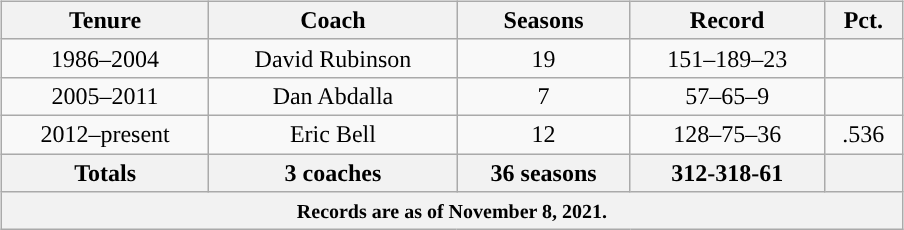<table border="0" width="60%">
<tr>
<td valign="top"><br><table cellpadding="1" border="1" cellspacing="0" width="80%" class="wikitable">
<tr>
<th>Tenure</th>
<th>Coach</th>
<th>Seasons</th>
<th>Record</th>
<th>Pct.</th>
</tr>
<tr align="center">
<td>1986–2004</td>
<td>David Rubinson</td>
<td>19</td>
<td>151–189–23</td>
<td></td>
</tr>
<tr align="center">
<td>2005–2011</td>
<td>Dan Abdalla</td>
<td>7</td>
<td>57–65–9</td>
<td></td>
</tr>
<tr align="center">
<td>2012–present</td>
<td>Eric Bell</td>
<td>12</td>
<td>128–75–36</td>
<td>.536</td>
</tr>
<tr align="center">
<th>Totals</th>
<th>3 coaches</th>
<th>36 seasons</th>
<th>312-318-61</th>
<th><strong></strong></th>
</tr>
<tr>
<th colSpan="5" align="center"><span><strong><small>Records are as of November 8, 2021.</small></strong></span></th>
</tr>
</table>
</td>
</tr>
</table>
